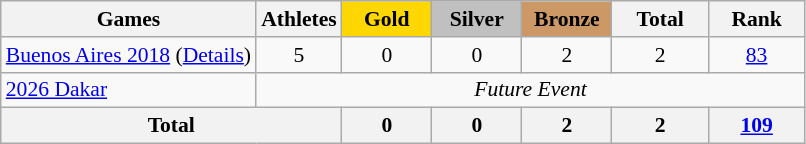<table class="wikitable" style="text-align:center; font-size:90%;">
<tr>
<th>Games</th>
<th>Athletes</th>
<td style="background:gold; width:3.7em; font-weight:bold;">Gold</td>
<td style="background:silver; width:3.7em; font-weight:bold;">Silver</td>
<td style="background:#cc9966; width:3.7em; font-weight:bold;">Bronze</td>
<th style="width:4em; font-weight:bold;">Total</th>
<th style="width:4em; font-weight:bold;">Rank</th>
</tr>
<tr>
<td align=left> <a href='#'>Buenos Aires 2018</a> (<a href='#'>Details</a>)</td>
<td>5</td>
<td>0</td>
<td>0</td>
<td>2</td>
<td>2</td>
<td><a href='#'>83</a></td>
</tr>
<tr>
<td align=left> <a href='#'>2026 Dakar</a></td>
<td colspan=6><em>Future Event</em></td>
</tr>
<tr>
<th colspan=2>Total</th>
<th>0</th>
<th>0</th>
<th>2</th>
<th>2</th>
<th><a href='#'>109</a></th>
</tr>
</table>
